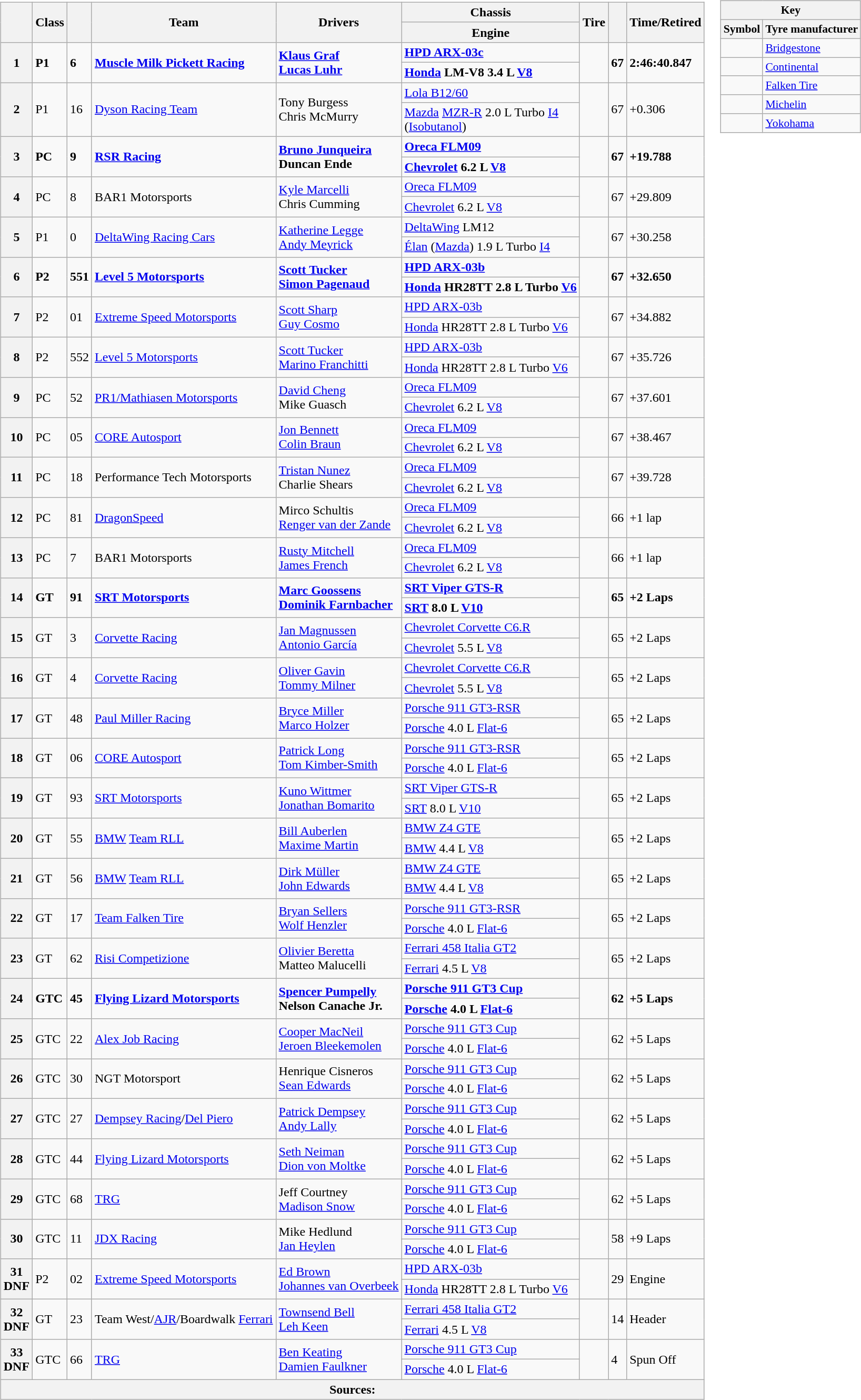<table>
<tr valign="top">
<td><br><table class="wikitable">
<tr>
<th rowspan="2"></th>
<th rowspan="2">Class</th>
<th rowspan="2"></th>
<th rowspan="2">Team</th>
<th rowspan="2">Drivers</th>
<th>Chassis</th>
<th rowspan="2">Tire</th>
<th rowspan="2"></th>
<th rowspan="2">Time/Retired</th>
</tr>
<tr>
<th>Engine</th>
</tr>
<tr style="font-weight:bold">
<th rowspan="2">1</th>
<td rowspan="2">P1</td>
<td rowspan="2">6</td>
<td rowspan="2"> <a href='#'>Muscle Milk Pickett Racing</a></td>
<td rowspan="2"> <a href='#'>Klaus Graf</a><br> <a href='#'>Lucas Luhr</a></td>
<td><a href='#'>HPD ARX-03c</a></td>
<td rowspan="2"></td>
<td rowspan="2">67</td>
<td rowspan="2">2:46:40.847</td>
</tr>
<tr style="font-weight:bold">
<td><a href='#'>Honda</a> LM-V8 3.4 L <a href='#'>V8</a></td>
</tr>
<tr>
<th rowspan="2">2</th>
<td rowspan="2">P1</td>
<td rowspan="2">16</td>
<td rowspan="2"> <a href='#'>Dyson Racing Team</a></td>
<td rowspan="2"> Tony Burgess<br> Chris McMurry</td>
<td><a href='#'>Lola B12/60</a></td>
<td rowspan="2"></td>
<td rowspan="2">67</td>
<td rowspan="2">+0.306</td>
</tr>
<tr>
<td><a href='#'>Mazda</a> <a href='#'>MZR-R</a> 2.0 L Turbo <a href='#'>I4</a><br>(<a href='#'>Isobutanol</a>)</td>
</tr>
<tr style="font-weight:bold">
<th rowspan="2">3</th>
<td rowspan="2">PC</td>
<td rowspan="2">9</td>
<td rowspan="2"> <a href='#'>RSR Racing</a></td>
<td rowspan="2"> <a href='#'>Bruno Junqueira</a><br> Duncan Ende</td>
<td><a href='#'>Oreca FLM09</a></td>
<td rowspan="2"></td>
<td rowspan="2">67</td>
<td rowspan="2">+19.788</td>
</tr>
<tr style="font-weight:bold">
<td><a href='#'>Chevrolet</a> 6.2 L <a href='#'>V8</a></td>
</tr>
<tr>
<th rowspan="2">4</th>
<td rowspan="2">PC</td>
<td rowspan="2">8</td>
<td rowspan="2"> BAR1 Motorsports</td>
<td rowspan="2"> <a href='#'>Kyle Marcelli</a><br> Chris Cumming</td>
<td><a href='#'>Oreca FLM09</a></td>
<td rowspan="2"></td>
<td rowspan="2">67</td>
<td rowspan="2">+29.809</td>
</tr>
<tr>
<td><a href='#'>Chevrolet</a> 6.2 L <a href='#'>V8</a></td>
</tr>
<tr>
<th rowspan="2">5</th>
<td rowspan="2">P1</td>
<td rowspan="2">0</td>
<td rowspan="2"> <a href='#'>DeltaWing Racing Cars</a></td>
<td rowspan="2"> <a href='#'>Katherine Legge</a><br> <a href='#'>Andy Meyrick</a></td>
<td><a href='#'>DeltaWing</a> LM12</td>
<td rowspan="2"></td>
<td rowspan="2">67</td>
<td rowspan="2">+30.258</td>
</tr>
<tr>
<td><a href='#'>Élan</a> (<a href='#'>Mazda</a>) 1.9 L Turbo <a href='#'>I4</a></td>
</tr>
<tr style="font-weight:bold">
<th rowspan="2">6</th>
<td rowspan="2">P2</td>
<td rowspan="2">551</td>
<td rowspan="2"> <a href='#'>Level 5 Motorsports</a></td>
<td rowspan="2"> <a href='#'>Scott Tucker</a><br> <a href='#'>Simon Pagenaud</a></td>
<td><a href='#'>HPD ARX-03b</a></td>
<td rowspan="2"></td>
<td rowspan="2">67</td>
<td rowspan="2">+32.650</td>
</tr>
<tr style="font-weight:bold">
<td><a href='#'>Honda</a> HR28TT 2.8 L Turbo <a href='#'>V6</a></td>
</tr>
<tr>
<th rowspan="2">7</th>
<td rowspan="2">P2</td>
<td rowspan="2">01</td>
<td rowspan="2"> <a href='#'>Extreme Speed Motorsports</a></td>
<td rowspan="2"> <a href='#'>Scott Sharp</a><br> <a href='#'>Guy Cosmo</a></td>
<td><a href='#'>HPD ARX-03b</a></td>
<td rowspan="2"></td>
<td rowspan="2">67</td>
<td rowspan="2">+34.882</td>
</tr>
<tr>
<td><a href='#'>Honda</a> HR28TT 2.8 L Turbo <a href='#'>V6</a></td>
</tr>
<tr>
<th rowspan="2">8</th>
<td rowspan="2">P2</td>
<td rowspan="2">552</td>
<td rowspan="2"> <a href='#'>Level 5 Motorsports</a></td>
<td rowspan="2"> <a href='#'>Scott Tucker</a><br> <a href='#'>Marino Franchitti</a></td>
<td><a href='#'>HPD ARX-03b</a></td>
<td rowspan="2"></td>
<td rowspan="2">67</td>
<td rowspan="2">+35.726</td>
</tr>
<tr>
<td><a href='#'>Honda</a> HR28TT 2.8 L Turbo <a href='#'>V6</a></td>
</tr>
<tr>
<th rowspan="2">9</th>
<td rowspan="2">PC</td>
<td rowspan="2">52</td>
<td rowspan="2"> <a href='#'>PR1/Mathiasen Motorsports</a></td>
<td rowspan="2"> <a href='#'>David Cheng</a><br> Mike Guasch</td>
<td><a href='#'>Oreca FLM09</a></td>
<td rowspan="2"></td>
<td rowspan="2">67</td>
<td rowspan="2">+37.601</td>
</tr>
<tr>
<td><a href='#'>Chevrolet</a> 6.2 L <a href='#'>V8</a></td>
</tr>
<tr>
<th rowspan="2">10</th>
<td rowspan="2">PC</td>
<td rowspan="2">05</td>
<td rowspan="2"> <a href='#'>CORE Autosport</a></td>
<td rowspan="2"> <a href='#'>Jon Bennett</a><br> <a href='#'>Colin Braun</a></td>
<td><a href='#'>Oreca FLM09</a></td>
<td rowspan="2"></td>
<td rowspan="2">67</td>
<td rowspan="2">+38.467</td>
</tr>
<tr>
<td><a href='#'>Chevrolet</a> 6.2 L <a href='#'>V8</a></td>
</tr>
<tr>
<th rowspan="2">11</th>
<td rowspan="2">PC</td>
<td rowspan="2">18</td>
<td rowspan="2"> Performance Tech Motorsports</td>
<td rowspan="2"> <a href='#'>Tristan Nunez</a><br> Charlie Shears</td>
<td><a href='#'>Oreca FLM09</a></td>
<td rowspan="2"></td>
<td rowspan="2">67</td>
<td rowspan="2">+39.728</td>
</tr>
<tr>
<td><a href='#'>Chevrolet</a> 6.2 L <a href='#'>V8</a></td>
</tr>
<tr>
<th rowspan="2">12</th>
<td rowspan="2">PC</td>
<td rowspan="2">81</td>
<td rowspan="2"> <a href='#'>DragonSpeed</a></td>
<td rowspan="2"> Mirco Schultis<br> <a href='#'>Renger van der Zande</a></td>
<td><a href='#'>Oreca FLM09</a></td>
<td rowspan="2"></td>
<td rowspan="2">66</td>
<td rowspan="2">+1 lap</td>
</tr>
<tr>
<td><a href='#'>Chevrolet</a> 6.2 L <a href='#'>V8</a></td>
</tr>
<tr>
<th rowspan="2">13</th>
<td rowspan="2">PC</td>
<td rowspan="2">7</td>
<td rowspan="2"> BAR1 Motorsports</td>
<td rowspan="2"> <a href='#'>Rusty Mitchell</a><br> <a href='#'>James French</a></td>
<td><a href='#'>Oreca FLM09</a></td>
<td rowspan="2"></td>
<td rowspan="2">66</td>
<td rowspan="2">+1 lap</td>
</tr>
<tr>
<td><a href='#'>Chevrolet</a> 6.2 L <a href='#'>V8</a></td>
</tr>
<tr style="font-weight:bold">
<th rowspan="2">14</th>
<td rowspan="2">GT</td>
<td rowspan="2">91</td>
<td rowspan="2"> <a href='#'>SRT Motorsports</a></td>
<td rowspan="2"> <a href='#'>Marc Goossens</a><br> <a href='#'>Dominik Farnbacher</a></td>
<td><a href='#'>SRT Viper GTS-R</a></td>
<td rowspan="2"></td>
<td rowspan="2">65</td>
<td rowspan="2">+2 Laps</td>
</tr>
<tr style="font-weight:bold">
<td><a href='#'>SRT</a> 8.0 L <a href='#'>V10</a></td>
</tr>
<tr>
<th rowspan="2">15</th>
<td rowspan="2">GT</td>
<td rowspan="2">3</td>
<td rowspan="2"> <a href='#'>Corvette Racing</a></td>
<td rowspan="2"> <a href='#'>Jan Magnussen</a><br> <a href='#'>Antonio García</a></td>
<td><a href='#'>Chevrolet Corvette C6.R</a></td>
<td rowspan="2"></td>
<td rowspan="2">65</td>
<td rowspan="2">+2 Laps</td>
</tr>
<tr>
<td><a href='#'>Chevrolet</a> 5.5 L <a href='#'>V8</a></td>
</tr>
<tr>
<th rowspan="2">16</th>
<td rowspan="2">GT</td>
<td rowspan="2">4</td>
<td rowspan="2"> <a href='#'>Corvette Racing</a></td>
<td rowspan="2"> <a href='#'>Oliver Gavin</a><br> <a href='#'>Tommy Milner</a></td>
<td><a href='#'>Chevrolet Corvette C6.R</a></td>
<td rowspan="2"></td>
<td rowspan="2">65</td>
<td rowspan="2">+2 Laps</td>
</tr>
<tr>
<td><a href='#'>Chevrolet</a> 5.5 L <a href='#'>V8</a></td>
</tr>
<tr>
<th rowspan="2">17</th>
<td rowspan="2">GT</td>
<td rowspan="2">48</td>
<td rowspan="2"> <a href='#'>Paul Miller Racing</a></td>
<td rowspan="2"> <a href='#'>Bryce Miller</a><br> <a href='#'>Marco Holzer</a></td>
<td><a href='#'>Porsche 911 GT3-RSR</a></td>
<td rowspan="2"></td>
<td rowspan="2">65</td>
<td rowspan="2">+2 Laps</td>
</tr>
<tr>
<td><a href='#'>Porsche</a> 4.0 L <a href='#'>Flat-6</a></td>
</tr>
<tr>
<th rowspan="2">18</th>
<td rowspan="2">GT</td>
<td rowspan="2">06</td>
<td rowspan="2"> <a href='#'>CORE Autosport</a></td>
<td rowspan="2"> <a href='#'>Patrick Long</a><br> <a href='#'>Tom Kimber-Smith</a></td>
<td><a href='#'>Porsche 911 GT3-RSR</a></td>
<td rowspan="2"></td>
<td rowspan="2">65</td>
<td rowspan="2">+2 Laps</td>
</tr>
<tr>
<td><a href='#'>Porsche</a> 4.0 L <a href='#'>Flat-6</a></td>
</tr>
<tr>
<th rowspan="2">19</th>
<td rowspan="2">GT</td>
<td rowspan="2">93</td>
<td rowspan="2"> <a href='#'>SRT Motorsports</a></td>
<td rowspan="2"> <a href='#'>Kuno Wittmer</a><br> <a href='#'>Jonathan Bomarito</a></td>
<td><a href='#'>SRT Viper GTS-R</a></td>
<td rowspan="2"></td>
<td rowspan="2">65</td>
<td rowspan="2">+2 Laps</td>
</tr>
<tr>
<td><a href='#'>SRT</a> 8.0 L <a href='#'>V10</a></td>
</tr>
<tr>
<th rowspan="2">20</th>
<td rowspan="2">GT</td>
<td rowspan="2">55</td>
<td rowspan="2"> <a href='#'>BMW</a> <a href='#'>Team RLL</a></td>
<td rowspan="2"> <a href='#'>Bill Auberlen</a><br> <a href='#'>Maxime Martin</a></td>
<td><a href='#'>BMW Z4 GTE</a></td>
<td rowspan="2"></td>
<td rowspan="2">65</td>
<td rowspan="2">+2 Laps</td>
</tr>
<tr>
<td><a href='#'>BMW</a> 4.4 L <a href='#'>V8</a></td>
</tr>
<tr>
<th rowspan="2">21</th>
<td rowspan="2">GT</td>
<td rowspan="2">56</td>
<td rowspan="2"> <a href='#'>BMW</a> <a href='#'>Team RLL</a></td>
<td rowspan="2"> <a href='#'>Dirk Müller</a><br> <a href='#'>John Edwards</a></td>
<td><a href='#'>BMW Z4 GTE</a></td>
<td rowspan="2"></td>
<td rowspan="2">65</td>
<td rowspan="2">+2 Laps</td>
</tr>
<tr>
<td><a href='#'>BMW</a> 4.4 L <a href='#'>V8</a></td>
</tr>
<tr>
<th rowspan="2">22</th>
<td rowspan="2">GT</td>
<td rowspan="2">17</td>
<td rowspan="2"> <a href='#'>Team Falken Tire</a></td>
<td rowspan="2"> <a href='#'>Bryan Sellers</a><br> <a href='#'>Wolf Henzler</a></td>
<td><a href='#'>Porsche 911 GT3-RSR</a></td>
<td rowspan="2"></td>
<td rowspan="2">65</td>
<td rowspan="2">+2 Laps</td>
</tr>
<tr>
<td><a href='#'>Porsche</a> 4.0 L <a href='#'>Flat-6</a></td>
</tr>
<tr>
<th rowspan="2">23</th>
<td rowspan="2">GT</td>
<td rowspan="2">62</td>
<td rowspan="2"> <a href='#'>Risi Competizione</a></td>
<td rowspan="2"> <a href='#'>Olivier Beretta</a><br> Matteo Malucelli</td>
<td><a href='#'>Ferrari 458 Italia GT2</a></td>
<td rowspan="2"></td>
<td rowspan="2">65</td>
<td rowspan="2">+2 Laps</td>
</tr>
<tr>
<td><a href='#'>Ferrari</a> 4.5 L <a href='#'>V8</a></td>
</tr>
<tr style="font-weight:bold">
<th rowspan="2">24</th>
<td rowspan="2">GTC</td>
<td rowspan="2">45</td>
<td rowspan="2"> <a href='#'>Flying Lizard Motorsports</a></td>
<td rowspan="2"> <a href='#'>Spencer Pumpelly</a><br> Nelson Canache Jr.</td>
<td><a href='#'>Porsche 911 GT3 Cup</a></td>
<td rowspan="2"></td>
<td rowspan="2">62</td>
<td rowspan="2">+5 Laps</td>
</tr>
<tr style="font-weight:bold">
<td><a href='#'>Porsche</a> 4.0 L <a href='#'>Flat-6</a></td>
</tr>
<tr>
<th rowspan="2">25</th>
<td rowspan="2">GTC</td>
<td rowspan="2">22</td>
<td rowspan="2"> <a href='#'>Alex Job Racing</a></td>
<td rowspan="2"> <a href='#'>Cooper MacNeil</a><br> <a href='#'>Jeroen Bleekemolen</a></td>
<td><a href='#'>Porsche 911 GT3 Cup</a></td>
<td rowspan="2"></td>
<td rowspan="2">62</td>
<td rowspan="2">+5 Laps</td>
</tr>
<tr>
<td><a href='#'>Porsche</a> 4.0 L <a href='#'>Flat-6</a></td>
</tr>
<tr>
<th rowspan="2">26</th>
<td rowspan="2">GTC</td>
<td rowspan="2">30</td>
<td rowspan="2"> NGT Motorsport</td>
<td rowspan="2"> Henrique Cisneros<br> <a href='#'>Sean Edwards</a></td>
<td><a href='#'>Porsche 911 GT3 Cup</a></td>
<td rowspan="2"></td>
<td rowspan="2">62</td>
<td rowspan="2">+5 Laps</td>
</tr>
<tr>
<td><a href='#'>Porsche</a> 4.0 L <a href='#'>Flat-6</a></td>
</tr>
<tr>
<th rowspan="2">27</th>
<td rowspan="2">GTC</td>
<td rowspan="2">27</td>
<td rowspan="2"> <a href='#'>Dempsey Racing</a>/<a href='#'>Del Piero</a></td>
<td rowspan="2"> <a href='#'>Patrick Dempsey</a><br> <a href='#'>Andy Lally</a></td>
<td><a href='#'>Porsche 911 GT3 Cup</a></td>
<td rowspan="2"></td>
<td rowspan="2">62</td>
<td rowspan="2">+5 Laps</td>
</tr>
<tr>
<td><a href='#'>Porsche</a> 4.0 L <a href='#'>Flat-6</a></td>
</tr>
<tr>
<th rowspan="2">28</th>
<td rowspan="2">GTC</td>
<td rowspan="2">44</td>
<td rowspan="2"> <a href='#'>Flying Lizard Motorsports</a></td>
<td rowspan="2"> <a href='#'>Seth Neiman</a><br> <a href='#'>Dion von Moltke</a></td>
<td><a href='#'>Porsche 911 GT3 Cup</a></td>
<td rowspan="2"></td>
<td rowspan="2">62</td>
<td rowspan="2">+5 Laps</td>
</tr>
<tr>
<td><a href='#'>Porsche</a> 4.0 L <a href='#'>Flat-6</a></td>
</tr>
<tr>
<th rowspan="2">29</th>
<td rowspan="2">GTC</td>
<td rowspan="2">68</td>
<td rowspan="2"> <a href='#'>TRG</a></td>
<td rowspan="2"> Jeff Courtney<br> <a href='#'>Madison Snow</a></td>
<td><a href='#'>Porsche 911 GT3 Cup</a></td>
<td rowspan="2"></td>
<td rowspan="2">62</td>
<td rowspan="2">+5 Laps</td>
</tr>
<tr>
<td><a href='#'>Porsche</a> 4.0 L <a href='#'>Flat-6</a></td>
</tr>
<tr>
<th rowspan="2">30</th>
<td rowspan="2">GTC</td>
<td rowspan="2">11</td>
<td rowspan="2"> <a href='#'>JDX Racing</a></td>
<td rowspan="2"> Mike Hedlund<br> <a href='#'>Jan Heylen</a></td>
<td><a href='#'>Porsche 911 GT3 Cup</a></td>
<td rowspan="2"></td>
<td rowspan="2">58</td>
<td rowspan="2">+9 Laps</td>
</tr>
<tr>
<td><a href='#'>Porsche</a> 4.0 L <a href='#'>Flat-6</a></td>
</tr>
<tr>
<th rowspan="2">31<br>DNF</th>
<td rowspan="2">P2</td>
<td rowspan="2">02</td>
<td rowspan="2"> <a href='#'>Extreme Speed Motorsports</a></td>
<td rowspan="2"> <a href='#'>Ed Brown</a><br> <a href='#'>Johannes van Overbeek</a></td>
<td><a href='#'>HPD ARX-03b</a></td>
<td rowspan="2"></td>
<td rowspan="2">29</td>
<td rowspan="2">Engine</td>
</tr>
<tr>
<td><a href='#'>Honda</a> HR28TT 2.8 L Turbo <a href='#'>V6</a></td>
</tr>
<tr>
<th rowspan="2">32<br>DNF</th>
<td rowspan="2">GT</td>
<td rowspan="2">23</td>
<td rowspan="2"> Team West/<a href='#'>AJR</a>/Boardwalk <a href='#'>Ferrari</a></td>
<td rowspan="2"> <a href='#'>Townsend Bell</a><br> <a href='#'>Leh Keen</a></td>
<td><a href='#'>Ferrari 458 Italia GT2</a></td>
<td rowspan="2"></td>
<td rowspan="2">14</td>
<td rowspan="2">Header</td>
</tr>
<tr>
<td><a href='#'>Ferrari</a> 4.5 L <a href='#'>V8</a></td>
</tr>
<tr>
<th rowspan="2">33<br>DNF</th>
<td rowspan="2">GTC</td>
<td rowspan="2">66</td>
<td rowspan="2"> <a href='#'>TRG</a></td>
<td rowspan="2"> <a href='#'>Ben Keating</a><br> <a href='#'>Damien Faulkner</a></td>
<td><a href='#'>Porsche 911 GT3 Cup</a></td>
<td rowspan="2"></td>
<td rowspan="2">4</td>
<td rowspan="2">Spun Off</td>
</tr>
<tr>
<td><a href='#'>Porsche</a> 4.0 L <a href='#'>Flat-6</a></td>
</tr>
<tr>
<th colspan="9">Sources:</th>
</tr>
</table>
</td>
<td><br><table style="margin-right:0; font-size:90%" class="wikitable">
<tr>
<th scope="col" colspan=2>Key</th>
</tr>
<tr>
<th scope="col">Symbol</th>
<th scope="col">Tyre manufacturer</th>
</tr>
<tr>
<td></td>
<td><a href='#'>Bridgestone</a></td>
</tr>
<tr>
<td></td>
<td><a href='#'>Continental</a></td>
</tr>
<tr>
<td></td>
<td><a href='#'>Falken Tire</a></td>
</tr>
<tr>
<td></td>
<td><a href='#'>Michelin</a></td>
</tr>
<tr>
<td></td>
<td><a href='#'>Yokohama</a></td>
</tr>
</table>
</td>
</tr>
</table>
